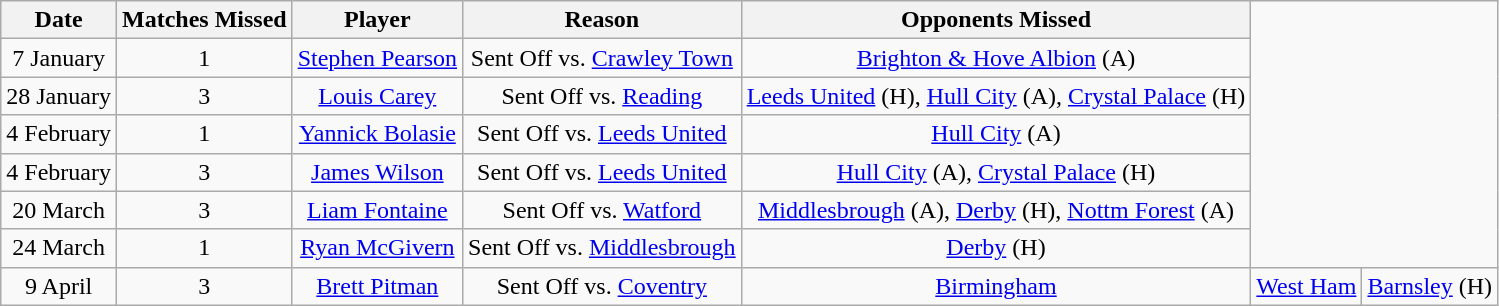<table class="wikitable" style="text-align: center">
<tr>
<th>Date</th>
<th>Matches Missed</th>
<th>Player</th>
<th>Reason</th>
<th>Opponents Missed</th>
</tr>
<tr>
<td>7 January</td>
<td>1</td>
<td><a href='#'>Stephen Pearson</a></td>
<td>Sent Off vs. <a href='#'>Crawley Town</a></td>
<td><a href='#'>Brighton & Hove Albion</a> (A)</td>
</tr>
<tr>
<td>28 January</td>
<td>3</td>
<td><a href='#'>Louis Carey</a></td>
<td>Sent Off vs. <a href='#'>Reading</a></td>
<td><a href='#'>Leeds United</a> (H), <a href='#'>Hull City</a> (A), <a href='#'>Crystal Palace</a> (H)</td>
</tr>
<tr>
<td>4 February</td>
<td>1</td>
<td><a href='#'>Yannick Bolasie</a></td>
<td>Sent Off vs. <a href='#'>Leeds United</a></td>
<td><a href='#'>Hull City</a> (A)</td>
</tr>
<tr>
<td>4 February</td>
<td>3</td>
<td><a href='#'>James Wilson</a></td>
<td>Sent Off vs. <a href='#'>Leeds United</a></td>
<td><a href='#'>Hull City</a> (A), <a href='#'>Crystal Palace</a> (H)</td>
</tr>
<tr>
<td>20 March</td>
<td>3</td>
<td><a href='#'>Liam Fontaine</a></td>
<td>Sent Off vs. <a href='#'>Watford</a></td>
<td><a href='#'>Middlesbrough</a> (A), <a href='#'>Derby</a> (H), <a href='#'>Nottm Forest</a> (A)</td>
</tr>
<tr>
<td>24 March</td>
<td>1</td>
<td><a href='#'>Ryan McGivern</a></td>
<td>Sent Off vs. <a href='#'>Middlesbrough</a></td>
<td><a href='#'>Derby</a> (H)</td>
</tr>
<tr>
<td>9 April</td>
<td>3</td>
<td><a href='#'>Brett Pitman</a></td>
<td>Sent Off vs. <a href='#'>Coventry</a></td>
<td><a href='#'>Birmingham</a></td>
<td><a href='#'>West Ham</a></td>
<td><a href='#'>Barnsley</a> (H)</td>
</tr>
</table>
